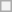<table class="wikitable" style="text-align:center">
<tr>
<th rowspan="8" colspan="2"></th>
</tr>
</table>
